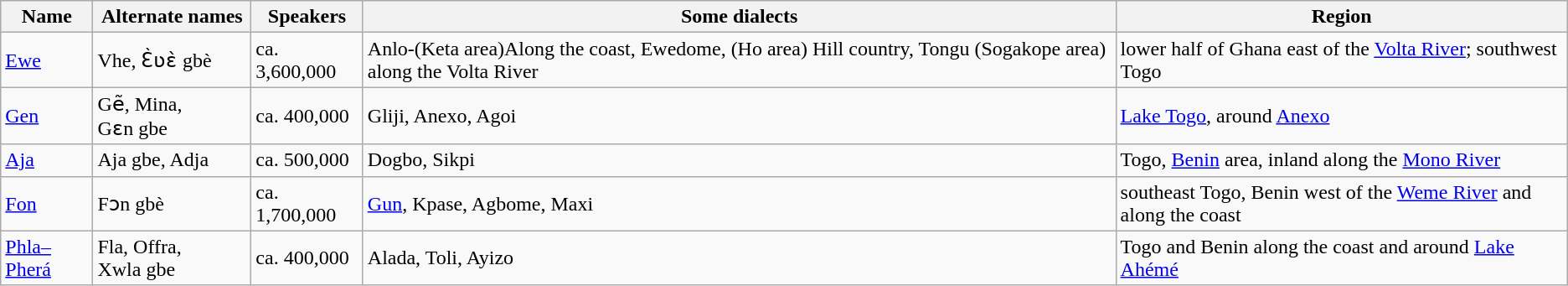<table class="wikitable">
<tr>
<th>Name</th>
<th>Alternate names</th>
<th>Speakers</th>
<th>Some dialects</th>
<th>Region</th>
</tr>
<tr>
<td><a href='#'>Ewe</a></td>
<td>Vhe, Ɛ̀ʋɛ̀ gbè</td>
<td>ca. 3,600,000</td>
<td>Anlo-(Keta area)Along the coast, Ewedome, (Ho area) Hill country, Tongu (Sogakope area) along the Volta River</td>
<td>lower half of Ghana east of the <a href='#'>Volta River</a>; southwest Togo</td>
</tr>
<tr>
<td><a href='#'>Gen</a></td>
<td>Gẽ, Mina, Gɛn gbe</td>
<td>ca. 400,000</td>
<td>Gliji, Anexo, Agoi</td>
<td><a href='#'>Lake Togo</a>, around <a href='#'>Anexo</a></td>
</tr>
<tr>
<td><a href='#'>Aja</a></td>
<td>Aja gbe, Adja</td>
<td>ca. 500,000</td>
<td>Dogbo, Sikpi</td>
<td>Togo, <a href='#'>Benin</a> area, inland along the <a href='#'>Mono River</a></td>
</tr>
<tr>
<td><a href='#'>Fon</a></td>
<td>Fɔn gbè</td>
<td>ca. 1,700,000</td>
<td><a href='#'>Gun</a>, Kpase, Agbome, Maxi</td>
<td>southeast Togo, Benin west of the <a href='#'>Weme River</a> and along the coast</td>
</tr>
<tr>
<td><a href='#'>Phla–Pherá</a></td>
<td>Fla, Offra, Xwla gbe</td>
<td>ca. 400,000</td>
<td>Alada, Toli, Ayizo</td>
<td>Togo and Benin along the coast and around <a href='#'>Lake Ahémé</a></td>
</tr>
</table>
